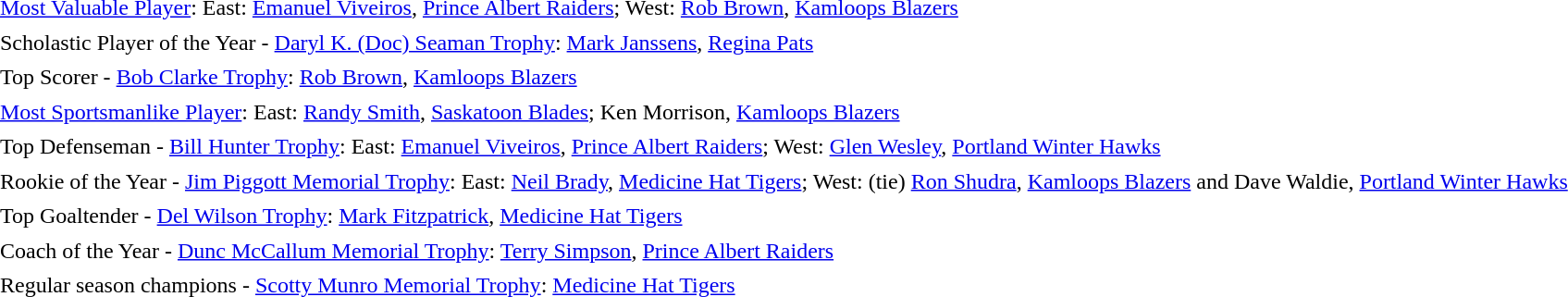<table cellpadding="3" cellspacing="1">
<tr>
<td><a href='#'>Most Valuable Player</a>: East: <a href='#'>Emanuel Viveiros</a>, <a href='#'>Prince Albert Raiders</a>; West: <a href='#'>Rob Brown</a>, <a href='#'>Kamloops Blazers</a></td>
</tr>
<tr>
<td>Scholastic Player of the Year - <a href='#'>Daryl K. (Doc) Seaman Trophy</a>: <a href='#'>Mark Janssens</a>, <a href='#'>Regina Pats</a></td>
</tr>
<tr>
<td>Top Scorer - <a href='#'>Bob Clarke Trophy</a>: <a href='#'>Rob Brown</a>, <a href='#'>Kamloops Blazers</a></td>
</tr>
<tr>
<td><a href='#'>Most Sportsmanlike Player</a>: East: <a href='#'>Randy Smith</a>, <a href='#'>Saskatoon Blades</a>; Ken Morrison, <a href='#'>Kamloops Blazers</a></td>
</tr>
<tr>
<td>Top Defenseman - <a href='#'>Bill Hunter Trophy</a>: East: <a href='#'>Emanuel Viveiros</a>, <a href='#'>Prince Albert Raiders</a>; West: <a href='#'>Glen Wesley</a>, <a href='#'>Portland Winter Hawks</a></td>
</tr>
<tr>
<td>Rookie of the Year - <a href='#'>Jim Piggott Memorial Trophy</a>: East: <a href='#'>Neil Brady</a>, <a href='#'>Medicine Hat Tigers</a>; West:  (tie) <a href='#'>Ron Shudra</a>, <a href='#'>Kamloops Blazers</a> and Dave Waldie, <a href='#'>Portland Winter Hawks</a></td>
</tr>
<tr>
<td>Top Goaltender - <a href='#'>Del Wilson Trophy</a>: <a href='#'>Mark Fitzpatrick</a>, <a href='#'>Medicine Hat Tigers</a></td>
</tr>
<tr>
<td>Coach of the Year - <a href='#'>Dunc McCallum Memorial Trophy</a>: <a href='#'>Terry Simpson</a>, <a href='#'>Prince Albert Raiders</a></td>
</tr>
<tr>
<td>Regular season champions - <a href='#'>Scotty Munro Memorial Trophy</a>: <a href='#'>Medicine Hat Tigers</a></td>
</tr>
</table>
